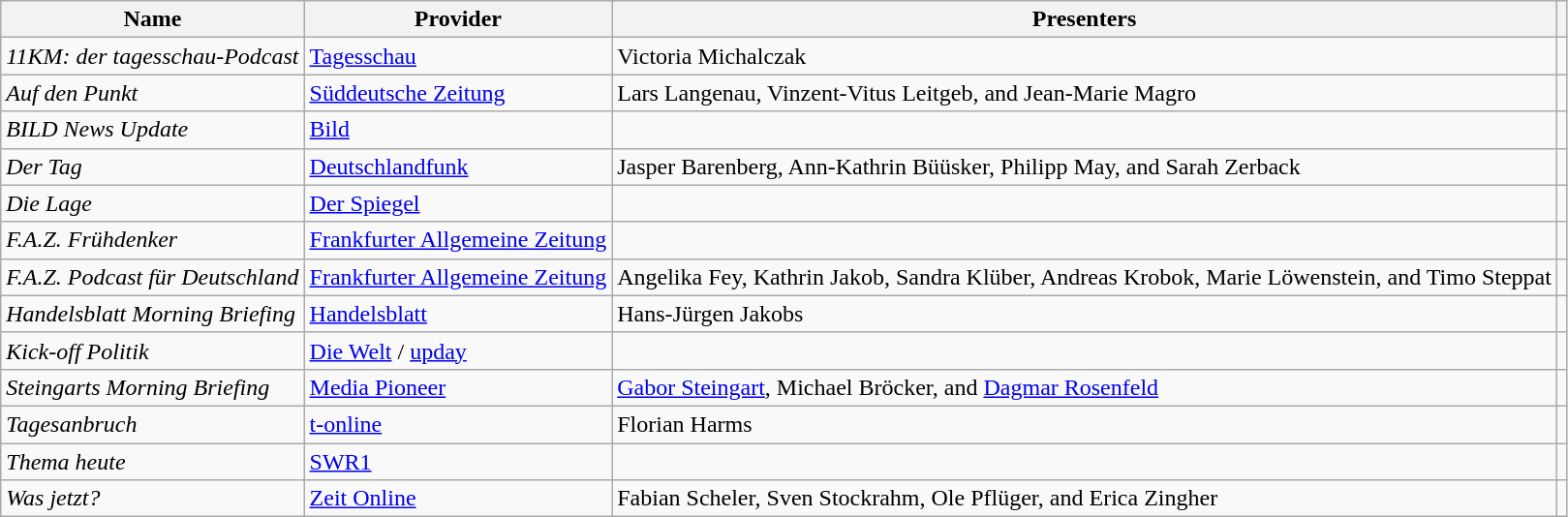<table class="wikitable sortable">
<tr>
<th>Name</th>
<th>Provider</th>
<th>Presenters</th>
<th class="unsortable"></th>
</tr>
<tr>
<td><em>11KM: der tagesschau-Podcast</em></td>
<td><a href='#'>Tagesschau</a></td>
<td>Victoria Michalczak</td>
<td></td>
</tr>
<tr>
<td><em>Auf den Punkt</em></td>
<td><a href='#'>Süddeutsche Zeitung</a></td>
<td>Lars Langenau, Vinzent-Vitus Leitgeb, and Jean-Marie Magro</td>
<td></td>
</tr>
<tr>
<td><em>BILD News Update</em></td>
<td><a href='#'>Bild</a></td>
<td></td>
<td></td>
</tr>
<tr>
<td><em>Der Tag</em></td>
<td><a href='#'>Deutschlandfunk</a></td>
<td>Jasper Barenberg, Ann-Kathrin Büüsker, Philipp May, and Sarah Zerback</td>
<td></td>
</tr>
<tr>
<td><em>Die Lage</em></td>
<td><a href='#'>Der Spiegel</a></td>
<td></td>
<td></td>
</tr>
<tr>
<td><em>F.A.Z. Frühdenker</em></td>
<td><a href='#'>Frankfurter Allgemeine Zeitung</a></td>
<td></td>
<td></td>
</tr>
<tr>
<td><em>F.A.Z. Podcast für Deutschland</em></td>
<td><a href='#'>Frankfurter Allgemeine Zeitung</a></td>
<td>Angelika Fey, Kathrin Jakob, Sandra Klüber, Andreas Krobok, Marie Löwenstein, and Timo Steppat</td>
<td></td>
</tr>
<tr>
<td><em>Handelsblatt Morning Briefing</em></td>
<td><a href='#'>Handelsblatt</a></td>
<td>Hans-Jürgen Jakobs</td>
<td></td>
</tr>
<tr>
<td><em>Kick-off Politik</em></td>
<td><a href='#'>Die Welt</a> / <a href='#'>upday</a></td>
<td></td>
<td></td>
</tr>
<tr>
<td><em>Steingarts Morning Briefing</em></td>
<td><a href='#'>Media Pioneer</a></td>
<td><a href='#'>Gabor Steingart</a>, Michael Bröcker, and <a href='#'>Dagmar Rosenfeld</a></td>
<td></td>
</tr>
<tr>
<td><em>Tagesanbruch</em></td>
<td><a href='#'>t-online</a></td>
<td>Florian Harms</td>
<td></td>
</tr>
<tr>
<td><em>Thema heute</em></td>
<td><a href='#'>SWR1</a></td>
<td></td>
<td></td>
</tr>
<tr>
<td><em>Was jetzt?</em></td>
<td><a href='#'>Zeit Online</a></td>
<td>Fabian Scheler, Sven Stockrahm, Ole Pflüger, and Erica Zingher</td>
<td></td>
</tr>
</table>
